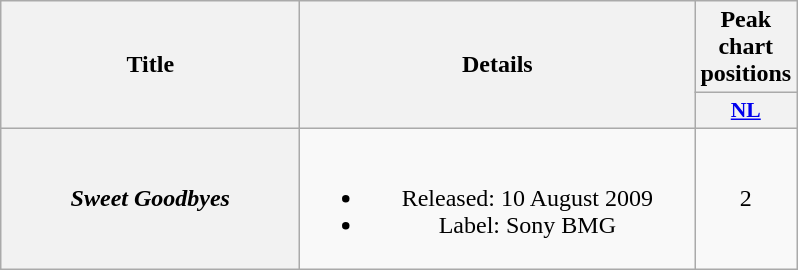<table class="wikitable plainrowheaders" style="text-align:center;" border="1">
<tr>
<th scope="col" rowspan="2" style="width:12em;">Title</th>
<th scope="col" rowspan="2" style="width:16em;">Details</th>
<th scope="col" colspan="1">Peak chart positions</th>
</tr>
<tr>
<th scope="col" style="width:3em;font-size:90%;"><a href='#'>NL</a><br></th>
</tr>
<tr>
<th scope="row"><em>Sweet Goodbyes</em></th>
<td><br><ul><li>Released: 10 August 2009</li><li>Label: Sony BMG</li></ul></td>
<td>2</td>
</tr>
</table>
